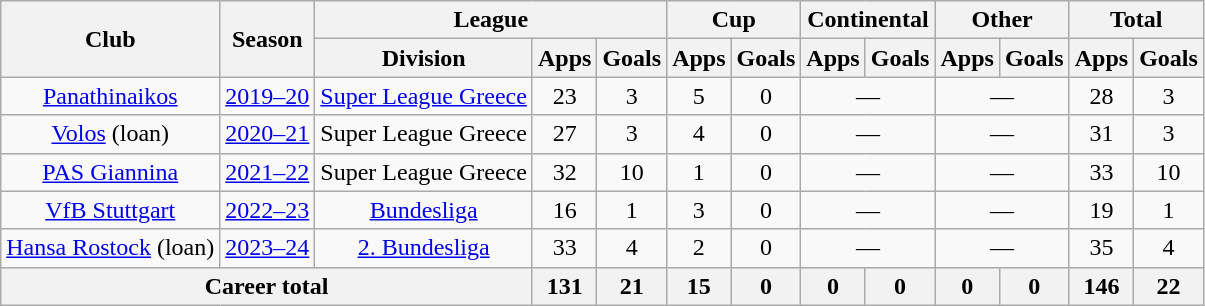<table class="wikitable" style="text-align:center">
<tr>
<th rowspan="2">Club</th>
<th rowspan="2">Season</th>
<th colspan="3">League</th>
<th colspan="2">Cup</th>
<th colspan="2">Continental</th>
<th colspan="2">Other</th>
<th colspan="2">Total</th>
</tr>
<tr>
<th>Division</th>
<th>Apps</th>
<th>Goals</th>
<th>Apps</th>
<th>Goals</th>
<th>Apps</th>
<th>Goals</th>
<th>Apps</th>
<th>Goals</th>
<th>Apps</th>
<th>Goals</th>
</tr>
<tr>
<td><a href='#'>Panathinaikos</a></td>
<td><a href='#'>2019–20</a></td>
<td><a href='#'>Super League Greece</a></td>
<td>23</td>
<td>3</td>
<td>5</td>
<td>0</td>
<td colspan="2">—</td>
<td colspan="2">—</td>
<td>28</td>
<td>3</td>
</tr>
<tr>
<td><a href='#'>Volos</a> (loan)</td>
<td><a href='#'>2020–21</a></td>
<td>Super League Greece</td>
<td>27</td>
<td>3</td>
<td>4</td>
<td>0</td>
<td colspan="2">—</td>
<td colspan="2">—</td>
<td>31</td>
<td>3</td>
</tr>
<tr>
<td><a href='#'>PAS Giannina</a></td>
<td><a href='#'>2021–22</a></td>
<td>Super League Greece</td>
<td>32</td>
<td>10</td>
<td>1</td>
<td>0</td>
<td colspan="2">—</td>
<td colspan="2">—</td>
<td>33</td>
<td>10</td>
</tr>
<tr>
<td><a href='#'>VfB Stuttgart</a></td>
<td><a href='#'>2022–23</a></td>
<td><a href='#'>Bundesliga</a></td>
<td>16</td>
<td>1</td>
<td>3</td>
<td>0</td>
<td colspan="2">—</td>
<td colspan="2">—</td>
<td>19</td>
<td>1</td>
</tr>
<tr>
<td><a href='#'>Hansa Rostock</a> (loan)</td>
<td><a href='#'>2023–24</a></td>
<td><a href='#'>2. Bundesliga</a></td>
<td>33</td>
<td>4</td>
<td>2</td>
<td>0</td>
<td colspan="2">—</td>
<td colspan="2">—</td>
<td>35</td>
<td>4</td>
</tr>
<tr>
<th colspan="3">Career total</th>
<th>131</th>
<th>21</th>
<th>15</th>
<th>0</th>
<th>0</th>
<th>0</th>
<th>0</th>
<th>0</th>
<th>146</th>
<th>22</th>
</tr>
</table>
